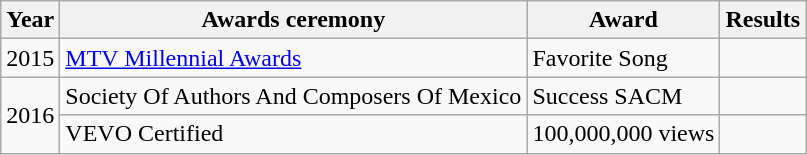<table class="wikitable">
<tr>
<th>Year</th>
<th>Awards ceremony</th>
<th>Award</th>
<th>Results</th>
</tr>
<tr>
<td>2015</td>
<td><a href='#'>MTV Millennial Awards</a></td>
<td>Favorite Song</td>
<td></td>
</tr>
<tr>
<td rowspan="2">2016</td>
<td>Society Of Authors And Composers Of Mexico</td>
<td>Success SACM</td>
<td></td>
</tr>
<tr>
<td>VEVO Certified</td>
<td>100,000,000 views</td>
<td></td>
</tr>
</table>
